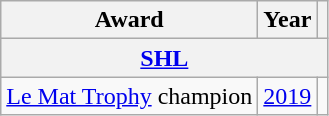<table class="wikitable">
<tr>
<th>Award</th>
<th>Year</th>
<th></th>
</tr>
<tr>
<th colspan="3"><a href='#'>SHL</a></th>
</tr>
<tr>
<td><a href='#'>Le Mat Trophy</a> champion</td>
<td><a href='#'>2019</a></td>
<td></td>
</tr>
</table>
